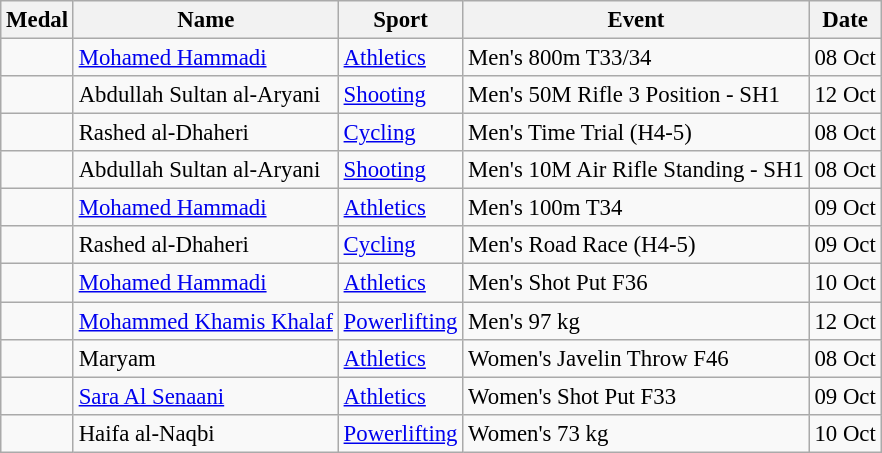<table class="wikitable sortable"  style="font-size:95%">
<tr>
<th>Medal</th>
<th>Name</th>
<th>Sport</th>
<th>Event</th>
<th>Date</th>
</tr>
<tr>
<td></td>
<td><a href='#'>Mohamed Hammadi</a></td>
<td><a href='#'>Athletics</a></td>
<td>Men's 800m T33/34</td>
<td>08 Oct</td>
</tr>
<tr>
<td></td>
<td>Abdullah Sultan al-Aryani</td>
<td><a href='#'>Shooting</a></td>
<td>Men's 50M Rifle 3 Position - SH1</td>
<td>12 Oct</td>
</tr>
<tr>
<td></td>
<td>Rashed al-Dhaheri</td>
<td><a href='#'>Cycling</a></td>
<td>Men's Time Trial (H4-5)</td>
<td>08 Oct</td>
</tr>
<tr>
<td></td>
<td>Abdullah Sultan al-Aryani</td>
<td><a href='#'>Shooting</a></td>
<td>Men's 10M Air Rifle Standing - SH1</td>
<td>08 Oct</td>
</tr>
<tr>
<td></td>
<td><a href='#'>Mohamed Hammadi</a></td>
<td><a href='#'>Athletics</a></td>
<td>Men's 100m T34</td>
<td>09 Oct</td>
</tr>
<tr>
<td></td>
<td>Rashed al-Dhaheri</td>
<td><a href='#'>Cycling</a></td>
<td>Men's Road Race (H4-5)</td>
<td>09 Oct</td>
</tr>
<tr>
<td></td>
<td><a href='#'>Mohamed Hammadi</a></td>
<td><a href='#'>Athletics</a></td>
<td>Men's Shot Put F36</td>
<td>10 Oct</td>
</tr>
<tr>
<td></td>
<td><a href='#'>Mohammed Khamis Khalaf</a></td>
<td><a href='#'>Powerlifting</a></td>
<td>Men's 97 kg</td>
<td>12 Oct</td>
</tr>
<tr>
<td></td>
<td>Maryam</td>
<td><a href='#'>Athletics</a></td>
<td>Women's Javelin Throw F46</td>
<td>08 Oct</td>
</tr>
<tr>
<td></td>
<td><a href='#'>Sara Al Senaani</a></td>
<td><a href='#'>Athletics</a></td>
<td>Women's Shot Put F33</td>
<td>09 Oct</td>
</tr>
<tr>
<td></td>
<td>Haifa al-Naqbi</td>
<td><a href='#'>Powerlifting</a></td>
<td>Women's 73 kg</td>
<td>10 Oct</td>
</tr>
</table>
